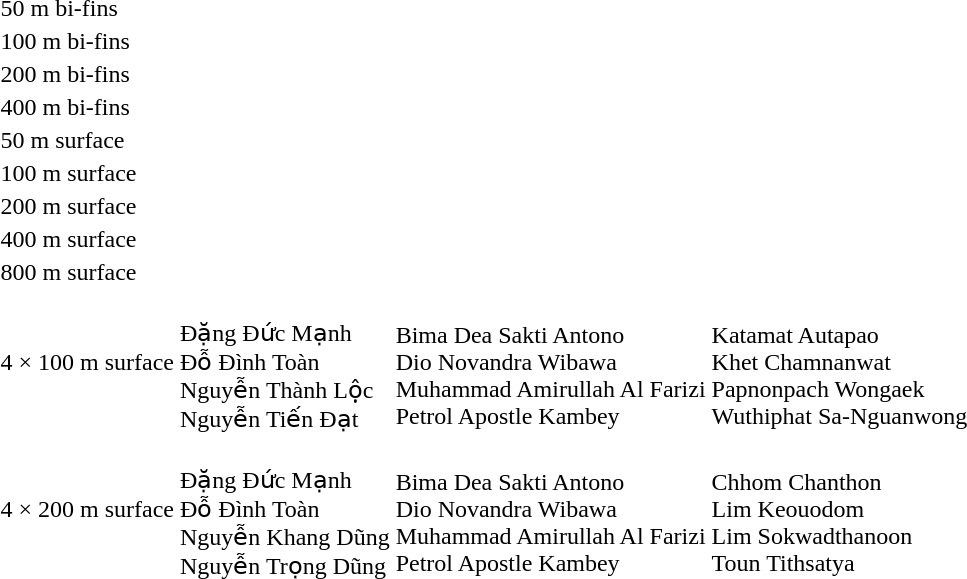<table>
<tr>
<td>50 m bi-fins <br> </td>
<td nowrap></td>
<td></td>
<td></td>
</tr>
<tr>
<td>100 m bi-fins</td>
<td></td>
<td></td>
<td></td>
</tr>
<tr>
<td>200 m bi-fins</td>
<td></td>
<td></td>
<td></td>
</tr>
<tr>
<td>400 m bi-fins</td>
<td></td>
<td></td>
<td nowrap></td>
</tr>
<tr>
<td>50 m surface</td>
<td></td>
<td></td>
<td></td>
</tr>
<tr>
<td>100 m surface</td>
<td></td>
<td></td>
<td></td>
</tr>
<tr>
<td>200 m surface</td>
<td></td>
<td></td>
<td></td>
</tr>
<tr>
<td>400 m surface</td>
<td></td>
<td></td>
<td></td>
</tr>
<tr>
<td>800 m surface</td>
<td></td>
<td></td>
<td></td>
</tr>
<tr>
<td>4 × 100 m surface</td>
<td><br>Đặng Đức Mạnh<br>Đỗ Đình Toàn<br>Nguyễn Thành Lộc<br>Nguyễn Tiến Đạt</td>
<td nowrap><br>Bima Dea Sakti Antono<br>Dio Novandra Wibawa<br>Muhammad Amirullah Al Farizi<br>Petrol Apostle Kambey</td>
<td><br>Katamat Autapao<br>Khet Chamnanwat<br>Papnonpach Wongaek<br>Wuthiphat Sa-Nguanwong</td>
</tr>
<tr>
<td>4 × 200 m surface</td>
<td><br>Đặng Đức Mạnh<br>Đỗ Đình Toàn<br>Nguyễn Khang Dũng<br>Nguyễn Trọng Dũng</td>
<td><br>Bima Dea Sakti Antono<br>Dio Novandra Wibawa<br>Muhammad Amirullah Al Farizi<br>Petrol Apostle Kambey</td>
<td><br>Chhom Chanthon<br>Lim Keouodom<br>Lim Sokwadthanoon<br>Toun Tithsatya</td>
</tr>
</table>
